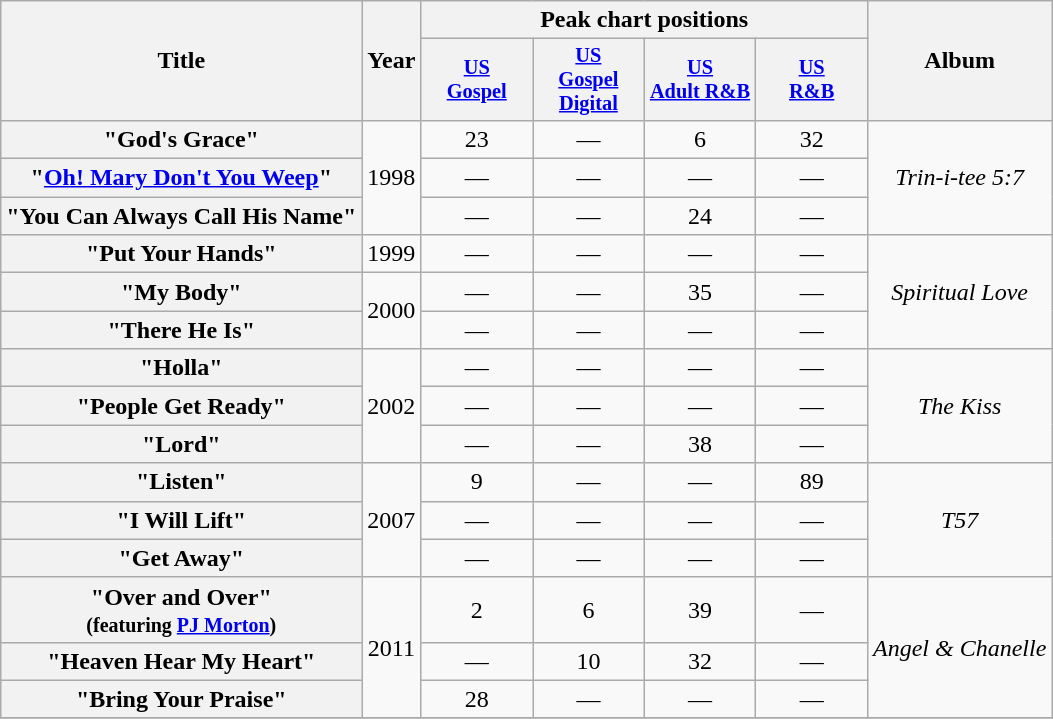<table class="wikitable plainrowheaders" style="text-align: center;" border="1">
<tr>
<th rowspan="2">Title</th>
<th rowspan="2">Year</th>
<th colspan="4">Peak chart positions</th>
<th rowspan="2">Album</th>
</tr>
<tr>
<th scope="col" style="width:5em;font-size:85%;"><a href='#'>US <br>Gospel</a><br></th>
<th scope="col" style="width:5em;font-size:85%;"><a href='#'>US<br>Gospel Digital</a><br></th>
<th scope="col" style="width:5em;font-size:85%;"><a href='#'>US <br>Adult R&B</a><br></th>
<th scope="col" style="width:5em;font-size:85%;"><a href='#'>US <br>R&B</a><br></th>
</tr>
<tr>
<th scope="row">"God's Grace"</th>
<td rowspan="3">1998</td>
<td>23</td>
<td>—</td>
<td>6</td>
<td>32</td>
<td rowspan="3"><em>Trin-i-tee 5:7</em></td>
</tr>
<tr>
<th scope="row">"<a href='#'>Oh! Mary Don't You Weep</a>"</th>
<td>—</td>
<td>—</td>
<td>—</td>
<td>—</td>
</tr>
<tr>
<th scope="row">"You Can Always Call His Name"</th>
<td>—</td>
<td>—</td>
<td>24</td>
<td>—</td>
</tr>
<tr>
<th scope="row">"Put Your Hands"</th>
<td rowspan="1">1999</td>
<td>—</td>
<td>—</td>
<td>—</td>
<td>—</td>
<td rowspan="3"><em>Spiritual Love</em></td>
</tr>
<tr>
<th scope="row">"My Body"</th>
<td rowspan="2">2000</td>
<td>—</td>
<td>—</td>
<td>35</td>
<td>—</td>
</tr>
<tr>
<th scope="row">"There He Is"</th>
<td>—</td>
<td>—</td>
<td>—</td>
<td>—</td>
</tr>
<tr>
<th scope="row">"Holla"</th>
<td rowspan="3">2002</td>
<td>—</td>
<td>—</td>
<td>—</td>
<td>—</td>
<td rowspan="3"><em>The Kiss</em></td>
</tr>
<tr>
<th scope="row">"People Get Ready"</th>
<td>—</td>
<td>—</td>
<td>—</td>
<td>—</td>
</tr>
<tr>
<th scope="row">"Lord"</th>
<td>—</td>
<td>—</td>
<td>38</td>
<td>—</td>
</tr>
<tr>
<th scope="row">"Listen"</th>
<td rowspan="3">2007</td>
<td>9</td>
<td>—</td>
<td>—</td>
<td>89</td>
<td rowspan="3"><em>T57</em></td>
</tr>
<tr>
<th scope="row">"I Will Lift"</th>
<td>—</td>
<td>—</td>
<td>—</td>
<td>—</td>
</tr>
<tr>
<th scope="row">"Get Away"</th>
<td>—</td>
<td>—</td>
<td>—</td>
<td>—</td>
</tr>
<tr>
<th scope="row">"Over and Over" <br><small>(featuring <a href='#'>PJ Morton</a>)</small></th>
<td rowspan="3">2011</td>
<td>2</td>
<td>6</td>
<td>39</td>
<td>—</td>
<td rowspan="3"><em>Angel & Chanelle</em></td>
</tr>
<tr>
<th scope="row">"Heaven Hear My Heart"</th>
<td>—</td>
<td>10</td>
<td>32</td>
<td>—</td>
</tr>
<tr>
<th scope="row">"Bring Your Praise"</th>
<td>28</td>
<td>—</td>
<td>—</td>
<td>—</td>
</tr>
<tr>
</tr>
</table>
